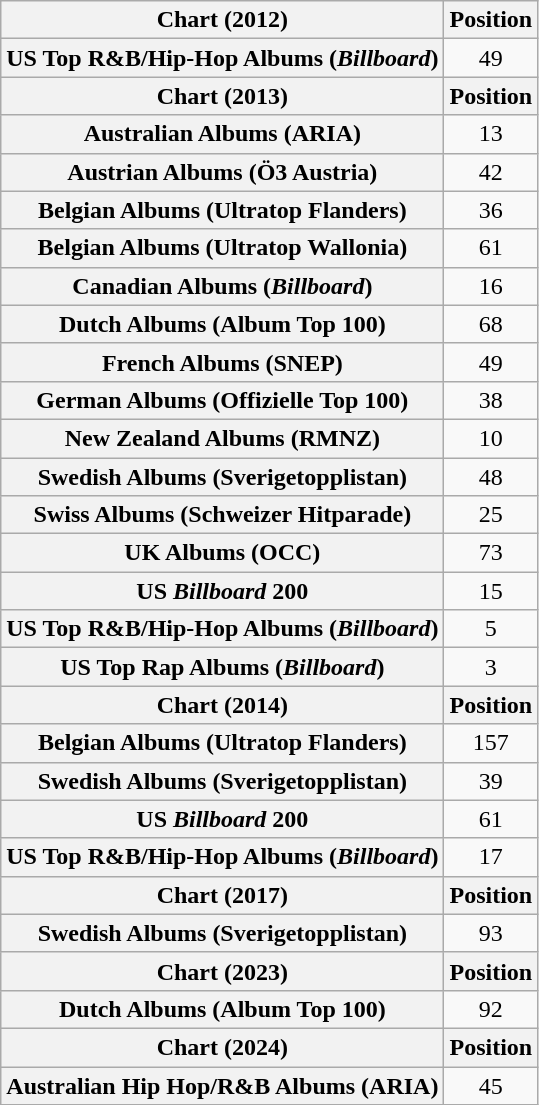<table class="wikitable sortable plainrowheaders">
<tr>
<th scope="col">Chart (2012)</th>
<th scope="col">Position</th>
</tr>
<tr>
<th scope="row">US Top R&B/Hip-Hop Albums (<em>Billboard</em>)</th>
<td style="text-align:center;">49</td>
</tr>
<tr>
<th scope="col">Chart (2013)</th>
<th scope="col">Position</th>
</tr>
<tr>
<th scope="row">Australian Albums (ARIA)</th>
<td style="text-align:center;">13</td>
</tr>
<tr>
<th scope="row">Austrian Albums (Ö3 Austria)</th>
<td style="text-align:center;">42</td>
</tr>
<tr>
<th scope="row">Belgian Albums (Ultratop Flanders)</th>
<td style="text-align:center;">36</td>
</tr>
<tr>
<th scope="row">Belgian Albums (Ultratop Wallonia)</th>
<td style="text-align:center;">61</td>
</tr>
<tr>
<th scope="row">Canadian Albums (<em>Billboard</em>)</th>
<td style="text-align:center;">16</td>
</tr>
<tr>
<th scope="row">Dutch Albums (Album Top 100)</th>
<td style="text-align:center;">68</td>
</tr>
<tr>
<th scope="row">French Albums (SNEP)</th>
<td style="text-align:center;">49</td>
</tr>
<tr>
<th scope="row">German Albums (Offizielle Top 100)</th>
<td style="text-align:center;">38</td>
</tr>
<tr>
<th scope="row">New Zealand Albums (RMNZ)</th>
<td style="text-align:center;">10</td>
</tr>
<tr>
<th scope="row">Swedish Albums (Sverigetopplistan)</th>
<td style="text-align:center;">48</td>
</tr>
<tr>
<th scope="row">Swiss Albums (Schweizer Hitparade)</th>
<td style="text-align:center;">25</td>
</tr>
<tr>
<th scope="row">UK Albums (OCC)</th>
<td style="text-align:center;">73</td>
</tr>
<tr>
<th scope="row">US <em>Billboard</em> 200</th>
<td style="text-align:center;">15</td>
</tr>
<tr>
<th scope="row">US Top R&B/Hip-Hop Albums (<em>Billboard</em>)</th>
<td style="text-align:center;">5</td>
</tr>
<tr>
<th scope="row">US Top Rap Albums (<em>Billboard</em>)</th>
<td style="text-align:center;">3</td>
</tr>
<tr>
<th scope="col">Chart (2014)</th>
<th scope="col">Position</th>
</tr>
<tr>
<th scope="row">Belgian Albums (Ultratop Flanders)</th>
<td style="text-align:center;">157</td>
</tr>
<tr>
<th scope="row">Swedish Albums (Sverigetopplistan)</th>
<td style="text-align:center;">39</td>
</tr>
<tr>
<th scope="row">US <em>Billboard</em> 200</th>
<td style="text-align:center;">61</td>
</tr>
<tr>
<th scope="row">US Top R&B/Hip-Hop Albums (<em>Billboard</em>)</th>
<td style="text-align:center;">17</td>
</tr>
<tr>
<th scope="col">Chart (2017)</th>
<th scope="col">Position</th>
</tr>
<tr>
<th scope="row">Swedish Albums (Sverigetopplistan)</th>
<td style="text-align:center;">93</td>
</tr>
<tr>
<th scope="col">Chart (2023)</th>
<th scope="col">Position</th>
</tr>
<tr>
<th scope="row">Dutch Albums (Album Top 100)</th>
<td style="text-align:center;">92</td>
</tr>
<tr>
<th scope="col">Chart (2024)</th>
<th scope="col">Position</th>
</tr>
<tr>
<th scope="row">Australian Hip Hop/R&B Albums (ARIA)</th>
<td style="text-align:center;">45</td>
</tr>
</table>
